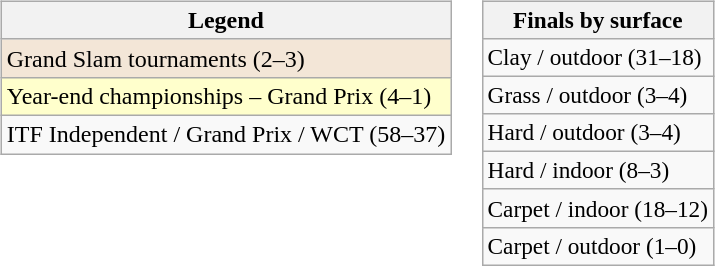<table>
<tr valign=top>
<td><br><table class=wikitable>
<tr>
<th>Legend</th>
</tr>
<tr style="background:#f3e6d7;">
<td>Grand Slam tournaments (2–3)</td>
</tr>
<tr style="background:#ffc;">
<td>Year-end championships – Grand Prix (4–1)</td>
</tr>
<tr>
<td>ITF Independent / Grand Prix / WCT (58–37)</td>
</tr>
</table>
</td>
<td><br><table class=wikitable style=font-size:97%>
<tr>
<th>Finals by surface</th>
</tr>
<tr>
<td>Clay / outdoor (31–18)</td>
</tr>
<tr>
<td>Grass / outdoor (3–4)</td>
</tr>
<tr>
<td>Hard / outdoor (3–4)</td>
</tr>
<tr>
<td>Hard / indoor (8–3)</td>
</tr>
<tr>
<td>Carpet / indoor (18–12)</td>
</tr>
<tr>
<td>Carpet / outdoor (1–0)</td>
</tr>
</table>
</td>
</tr>
</table>
